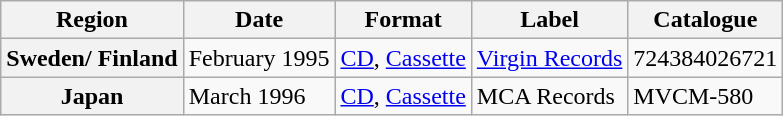<table class="wikitable plainrowheaders">
<tr>
<th scope="col">Region</th>
<th scope="col">Date</th>
<th scope="col">Format</th>
<th scope="col">Label</th>
<th scope="col">Catalogue</th>
</tr>
<tr>
<th scope="row">Sweden/ Finland</th>
<td>February 1995</td>
<td><a href='#'>CD</a>, <a href='#'>Cassette</a></td>
<td><a href='#'>Virgin Records</a></td>
<td>724384026721</td>
</tr>
<tr>
<th scope="row">Japan</th>
<td>March 1996</td>
<td><a href='#'>CD</a>, <a href='#'>Cassette</a></td>
<td>MCA Records</td>
<td>MVCM-580</td>
</tr>
</table>
